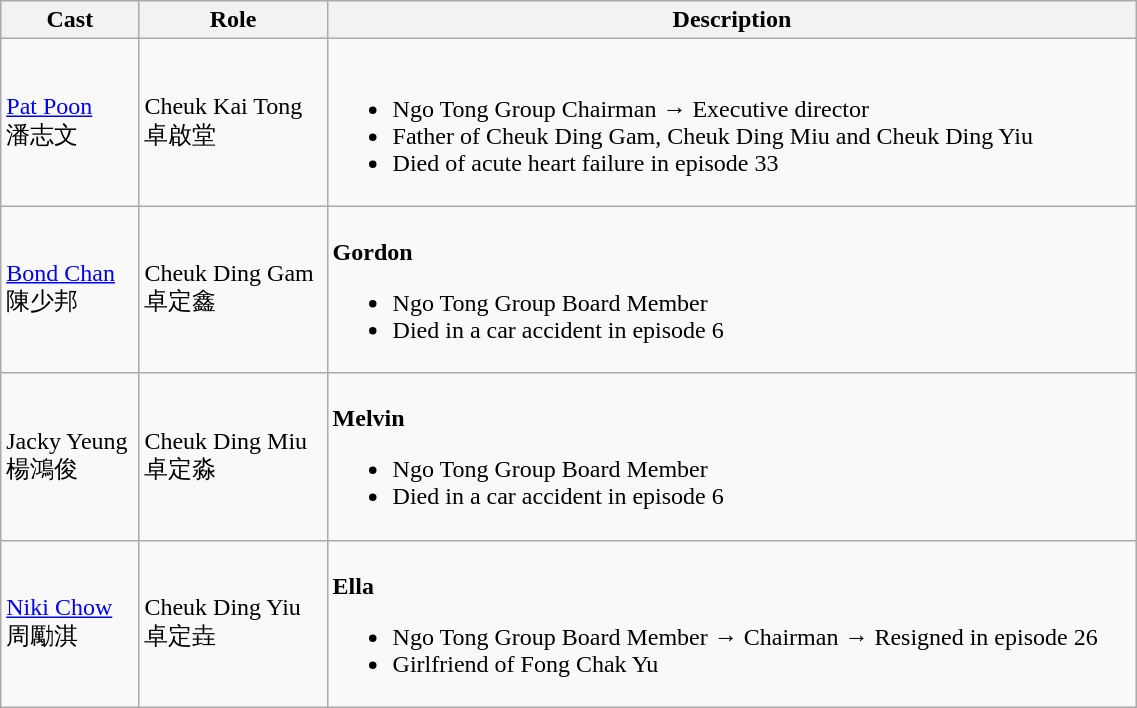<table class="wikitable" width="60%">
<tr>
<th>Cast</th>
<th>Role</th>
<th>Description</th>
</tr>
<tr>
<td><a href='#'>Pat Poon</a><br>潘志文</td>
<td>Cheuk Kai Tong <br> 卓啟堂</td>
<td><br><ul><li>Ngo Tong Group Chairman → Executive director</li><li>Father of Cheuk Ding Gam, Cheuk Ding Miu and Cheuk Ding Yiu</li><li>Died of acute heart failure in episode 33</li></ul></td>
</tr>
<tr>
<td><a href='#'>Bond Chan</a> <br> 陳少邦</td>
<td>Cheuk Ding Gam <br> 卓定鑫</td>
<td><br><strong>Gordon</strong><ul><li>Ngo Tong Group Board Member</li><li>Died in a car accident in episode 6</li></ul></td>
</tr>
<tr>
<td>Jacky Yeung <br> 楊鴻俊</td>
<td>Cheuk Ding Miu <br> 卓定淼</td>
<td><br><strong>Melvin</strong><ul><li>Ngo Tong Group Board Member</li><li>Died in a car accident in episode 6</li></ul></td>
</tr>
<tr>
<td><a href='#'>Niki Chow</a> <br> 周勵淇</td>
<td>Cheuk Ding Yiu <br> 卓定垚</td>
<td><br><strong>Ella</strong><ul><li>Ngo Tong Group Board Member → Chairman → Resigned in episode 26</li><li>Girlfriend of Fong Chak Yu</li></ul></td>
</tr>
</table>
